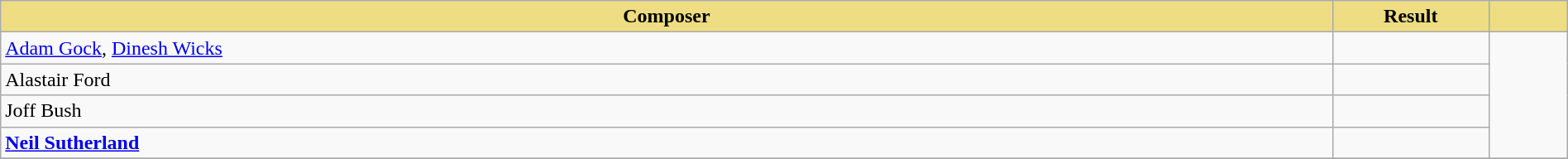<table class="wikitable" width=100%>
<tr>
<th style="width:85%;background:#EEDD82;">Composer</th>
<th style="width:10%;background:#EEDD82;">Result</th>
<th style="width:5%;background:#EEDD82;"></th>
</tr>
<tr>
<td><a href='#'>Adam Gock</a>, <a href='#'>Dinesh Wicks</a></td>
<td></td>
<td rowspan="4"><br></td>
</tr>
<tr>
<td>Alastair Ford</td>
<td></td>
</tr>
<tr>
<td>Joff Bush</td>
<td></td>
</tr>
<tr>
<td><strong><a href='#'>Neil Sutherland</a></strong></td>
<td></td>
</tr>
<tr>
</tr>
</table>
